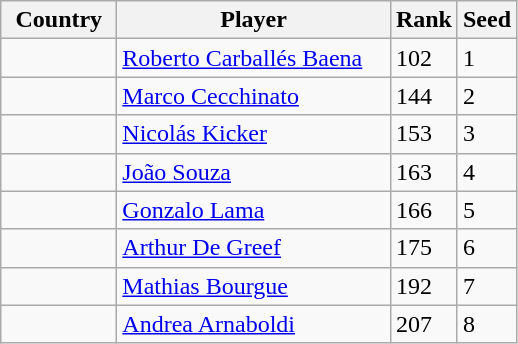<table class="sortable wikitable">
<tr>
<th width="70">Country</th>
<th width="175">Player</th>
<th>Rank</th>
<th>Seed</th>
</tr>
<tr>
<td></td>
<td><a href='#'>Roberto Carballés Baena</a></td>
<td>102</td>
<td>1</td>
</tr>
<tr>
<td></td>
<td><a href='#'>Marco Cecchinato</a></td>
<td>144</td>
<td>2</td>
</tr>
<tr>
<td></td>
<td><a href='#'>Nicolás Kicker</a></td>
<td>153</td>
<td>3</td>
</tr>
<tr>
<td></td>
<td><a href='#'>João Souza</a></td>
<td>163</td>
<td>4</td>
</tr>
<tr>
<td></td>
<td><a href='#'>Gonzalo Lama</a></td>
<td>166</td>
<td>5</td>
</tr>
<tr>
<td></td>
<td><a href='#'>Arthur De Greef</a></td>
<td>175</td>
<td>6</td>
</tr>
<tr>
<td></td>
<td><a href='#'>Mathias Bourgue</a></td>
<td>192</td>
<td>7</td>
</tr>
<tr>
<td></td>
<td><a href='#'>Andrea Arnaboldi</a></td>
<td>207</td>
<td>8</td>
</tr>
</table>
